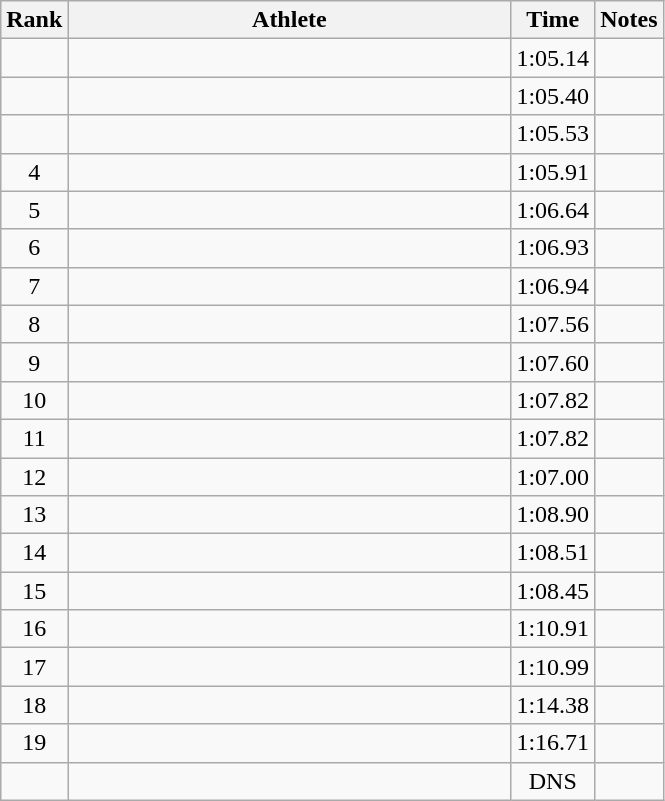<table class="wikitable" style="text-align:center">
<tr>
<th>Rank</th>
<th Style="width:18em">Athlete</th>
<th>Time</th>
<th>Notes</th>
</tr>
<tr>
<td></td>
<td style="text-align:left"><br></td>
<td>1:05.14</td>
<td></td>
</tr>
<tr>
<td></td>
<td style="text-align:left"><br></td>
<td>1:05.40</td>
<td></td>
</tr>
<tr>
<td></td>
<td style="text-align:left"><br></td>
<td>1:05.53</td>
<td></td>
</tr>
<tr>
<td>4</td>
<td style="text-align:left"><br></td>
<td>1:05.91</td>
<td></td>
</tr>
<tr>
<td>5</td>
<td style="text-align:left"><br></td>
<td>1:06.64</td>
<td></td>
</tr>
<tr>
<td>6</td>
<td style="text-align:left"><br></td>
<td>1:06.93</td>
<td></td>
</tr>
<tr>
<td>7</td>
<td style="text-align:left"><br></td>
<td>1:06.94</td>
<td></td>
</tr>
<tr>
<td>8</td>
<td style="text-align:left"><br></td>
<td>1:07.56</td>
<td></td>
</tr>
<tr>
<td>9</td>
<td style="text-align:left"><br></td>
<td>1:07.60</td>
<td></td>
</tr>
<tr>
<td>10</td>
<td style="text-align:left"><br></td>
<td>1:07.82</td>
<td></td>
</tr>
<tr>
<td>11</td>
<td style="text-align:left"><br></td>
<td>1:07.82</td>
<td></td>
</tr>
<tr>
<td>12</td>
<td style="text-align:left"><br></td>
<td>1:07.00</td>
<td></td>
</tr>
<tr>
<td>13</td>
<td style="text-align:left"><br></td>
<td>1:08.90</td>
<td></td>
</tr>
<tr>
<td>14</td>
<td style="text-align:left"><br></td>
<td>1:08.51</td>
<td></td>
</tr>
<tr>
<td>15</td>
<td style="text-align:left"><br></td>
<td>1:08.45</td>
<td></td>
</tr>
<tr>
<td>16</td>
<td style="text-align:left"><br></td>
<td>1:10.91</td>
<td></td>
</tr>
<tr>
<td>17</td>
<td style="text-align:left"><br></td>
<td>1:10.99</td>
<td></td>
</tr>
<tr>
<td>18</td>
<td style="text-align:left"><br></td>
<td>1:14.38</td>
<td></td>
</tr>
<tr>
<td>19</td>
<td style="text-align:left"><br></td>
<td>1:16.71</td>
<td></td>
</tr>
<tr>
<td></td>
<td style="text-align:left"><br></td>
<td>DNS</td>
<td></td>
</tr>
</table>
